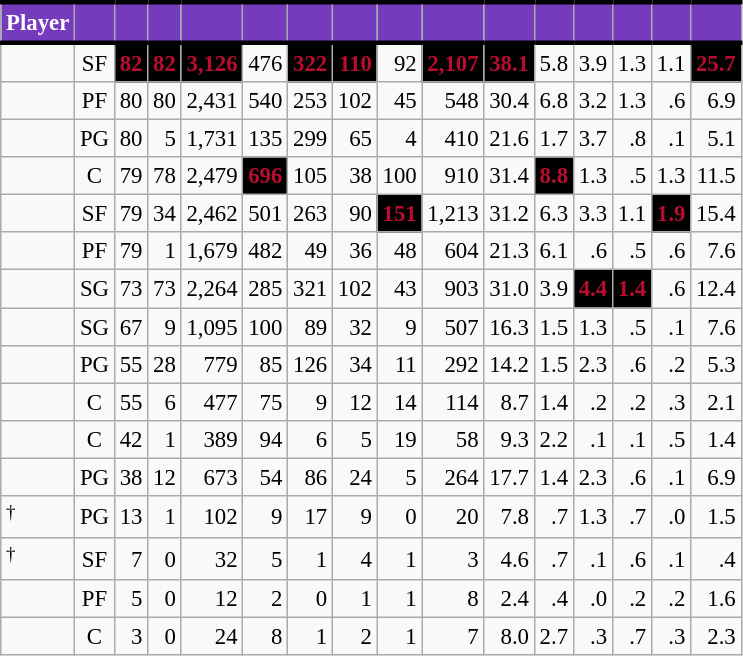<table class="wikitable sortable" style="font-size: 95%; text-align:right;">
<tr>
<th style="background:#753BBD; color:#FFFFFF; border-top:#010101 3px solid; border-bottom:#010101 3px solid;">Player</th>
<th style="background:#753BBD; color:#FFFFFF; border-top:#010101 3px solid; border-bottom:#010101 3px solid;"></th>
<th style="background:#753BBD; color:#FFFFFF; border-top:#010101 3px solid; border-bottom:#010101 3px solid;"></th>
<th style="background:#753BBD; color:#FFFFFF; border-top:#010101 3px solid; border-bottom:#010101 3px solid;"></th>
<th style="background:#753BBD; color:#FFFFFF; border-top:#010101 3px solid; border-bottom:#010101 3px solid;"></th>
<th style="background:#753BBD; color:#FFFFFF; border-top:#010101 3px solid; border-bottom:#010101 3px solid;"></th>
<th style="background:#753BBD; color:#FFFFFF; border-top:#010101 3px solid; border-bottom:#010101 3px solid;"></th>
<th style="background:#753BBD; color:#FFFFFF; border-top:#010101 3px solid; border-bottom:#010101 3px solid;"></th>
<th style="background:#753BBD; color:#FFFFFF; border-top:#010101 3px solid; border-bottom:#010101 3px solid;"></th>
<th style="background:#753BBD; color:#FFFFFF; border-top:#010101 3px solid; border-bottom:#010101 3px solid;"></th>
<th style="background:#753BBD; color:#FFFFFF; border-top:#010101 3px solid; border-bottom:#010101 3px solid;"></th>
<th style="background:#753BBD; color:#FFFFFF; border-top:#010101 3px solid; border-bottom:#010101 3px solid;"></th>
<th style="background:#753BBD; color:#FFFFFF; border-top:#010101 3px solid; border-bottom:#010101 3px solid;"></th>
<th style="background:#753BBD; color:#FFFFFF; border-top:#010101 3px solid; border-bottom:#010101 3px solid;"></th>
<th style="background:#753BBD; color:#FFFFFF; border-top:#010101 3px solid; border-bottom:#010101 3px solid;"></th>
<th style="background:#753BBD; color:#FFFFFF; border-top:#010101 3px solid; border-bottom:#010101 3px solid;"></th>
</tr>
<tr>
<td style="text-align:left;"></td>
<td style="text-align:center;">SF</td>
<td style="background:#010101; color:#BA0C2F;"><strong>82</strong></td>
<td style="background:#010101; color:#BA0C2F;"><strong>82</strong></td>
<td style="background:#010101; color:#BA0C2F;"><strong>3,126</strong></td>
<td>476</td>
<td style="background:#010101; color:#BA0C2F;"><strong>322</strong></td>
<td style="background:#010101; color:#BA0C2F;"><strong>110</strong></td>
<td>92</td>
<td style="background:#010101; color:#BA0C2F;"><strong>2,107</strong></td>
<td style="background:#010101; color:#BA0C2F;"><strong>38.1</strong></td>
<td>5.8</td>
<td>3.9</td>
<td>1.3</td>
<td>1.1</td>
<td style="background:#010101; color:#BA0C2F;"><strong>25.7</strong></td>
</tr>
<tr>
<td style="text-align:left;"></td>
<td style="text-align:center;">PF</td>
<td>80</td>
<td>80</td>
<td>2,431</td>
<td>540</td>
<td>253</td>
<td>102</td>
<td>45</td>
<td>548</td>
<td>30.4</td>
<td>6.8</td>
<td>3.2</td>
<td>1.3</td>
<td>.6</td>
<td>6.9</td>
</tr>
<tr>
<td style="text-align:left;"></td>
<td style="text-align:center;">PG</td>
<td>80</td>
<td>5</td>
<td>1,731</td>
<td>135</td>
<td>299</td>
<td>65</td>
<td>4</td>
<td>410</td>
<td>21.6</td>
<td>1.7</td>
<td>3.7</td>
<td>.8</td>
<td>.1</td>
<td>5.1</td>
</tr>
<tr>
<td style="text-align:left;"></td>
<td style="text-align:center;">C</td>
<td>79</td>
<td>78</td>
<td>2,479</td>
<td style="background:#010101; color:#BA0C2F;"><strong>696</strong></td>
<td>105</td>
<td>38</td>
<td>100</td>
<td>910</td>
<td>31.4</td>
<td style="background:#010101; color:#BA0C2F;"><strong>8.8</strong></td>
<td>1.3</td>
<td>.5</td>
<td>1.3</td>
<td>11.5</td>
</tr>
<tr>
<td style="text-align:left;"></td>
<td style="text-align:center;">SF</td>
<td>79</td>
<td>34</td>
<td>2,462</td>
<td>501</td>
<td>263</td>
<td>90</td>
<td style="background:#010101; color:#BA0C2F;"><strong>151</strong></td>
<td>1,213</td>
<td>31.2</td>
<td>6.3</td>
<td>3.3</td>
<td>1.1</td>
<td style="background:#010101; color:#BA0C2F;"><strong>1.9</strong></td>
<td>15.4</td>
</tr>
<tr>
<td style="text-align:left;"></td>
<td style="text-align:center;">PF</td>
<td>79</td>
<td>1</td>
<td>1,679</td>
<td>482</td>
<td>49</td>
<td>36</td>
<td>48</td>
<td>604</td>
<td>21.3</td>
<td>6.1</td>
<td>.6</td>
<td>.5</td>
<td>.6</td>
<td>7.6</td>
</tr>
<tr>
<td style="text-align:left;"></td>
<td style="text-align:center;">SG</td>
<td>73</td>
<td>73</td>
<td>2,264</td>
<td>285</td>
<td>321</td>
<td>102</td>
<td>43</td>
<td>903</td>
<td>31.0</td>
<td>3.9</td>
<td style="background:#010101; color:#BA0C2F;"><strong>4.4</strong></td>
<td style="background:#010101; color:#BA0C2F;"><strong>1.4</strong></td>
<td>.6</td>
<td>12.4</td>
</tr>
<tr>
<td style="text-align:left;"></td>
<td style="text-align:center;">SG</td>
<td>67</td>
<td>9</td>
<td>1,095</td>
<td>100</td>
<td>89</td>
<td>32</td>
<td>9</td>
<td>507</td>
<td>16.3</td>
<td>1.5</td>
<td>1.3</td>
<td>.5</td>
<td>.1</td>
<td>7.6</td>
</tr>
<tr>
<td style="text-align:left;"></td>
<td style="text-align:center;">PG</td>
<td>55</td>
<td>28</td>
<td>779</td>
<td>85</td>
<td>126</td>
<td>34</td>
<td>11</td>
<td>292</td>
<td>14.2</td>
<td>1.5</td>
<td>2.3</td>
<td>.6</td>
<td>.2</td>
<td>5.3</td>
</tr>
<tr>
<td style="text-align:left;"></td>
<td style="text-align:center;">C</td>
<td>55</td>
<td>6</td>
<td>477</td>
<td>75</td>
<td>9</td>
<td>12</td>
<td>14</td>
<td>114</td>
<td>8.7</td>
<td>1.4</td>
<td>.2</td>
<td>.2</td>
<td>.3</td>
<td>2.1</td>
</tr>
<tr>
<td style="text-align:left;"></td>
<td style="text-align:center;">C</td>
<td>42</td>
<td>1</td>
<td>389</td>
<td>94</td>
<td>6</td>
<td>5</td>
<td>19</td>
<td>58</td>
<td>9.3</td>
<td>2.2</td>
<td>.1</td>
<td>.1</td>
<td>.5</td>
<td>1.4</td>
</tr>
<tr>
<td style="text-align:left;"></td>
<td style="text-align:center;">PG</td>
<td>38</td>
<td>12</td>
<td>673</td>
<td>54</td>
<td>86</td>
<td>24</td>
<td>5</td>
<td>264</td>
<td>17.7</td>
<td>1.4</td>
<td>2.3</td>
<td>.6</td>
<td>.1</td>
<td>6.9</td>
</tr>
<tr>
<td style="text-align:left;"><sup>†</sup></td>
<td style="text-align:center;">PG</td>
<td>13</td>
<td>1</td>
<td>102</td>
<td>9</td>
<td>17</td>
<td>9</td>
<td>0</td>
<td>20</td>
<td>7.8</td>
<td>.7</td>
<td>1.3</td>
<td>.7</td>
<td>.0</td>
<td>1.5</td>
</tr>
<tr>
<td style="text-align:left;"><sup>†</sup></td>
<td style="text-align:center;">SF</td>
<td>7</td>
<td>0</td>
<td>32</td>
<td>5</td>
<td>1</td>
<td>4</td>
<td>1</td>
<td>3</td>
<td>4.6</td>
<td>.7</td>
<td>.1</td>
<td>.6</td>
<td>.1</td>
<td>.4</td>
</tr>
<tr>
<td style="text-align:left;"></td>
<td style="text-align:center;">PF</td>
<td>5</td>
<td>0</td>
<td>12</td>
<td>2</td>
<td>0</td>
<td>1</td>
<td>1</td>
<td>8</td>
<td>2.4</td>
<td>.4</td>
<td>.0</td>
<td>.2</td>
<td>.2</td>
<td>1.6</td>
</tr>
<tr>
<td style="text-align:left;"></td>
<td style="text-align:center;">C</td>
<td>3</td>
<td>0</td>
<td>24</td>
<td>8</td>
<td>1</td>
<td>2</td>
<td>1</td>
<td>7</td>
<td>8.0</td>
<td>2.7</td>
<td>.3</td>
<td>.7</td>
<td>.3</td>
<td>2.3</td>
</tr>
</table>
